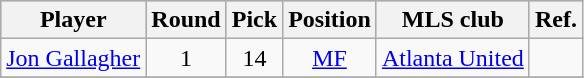<table class="wikitable" style="text-align:center;">
<tr style="background:#C0C0C0;">
<th>Player</th>
<th>Round</th>
<th>Pick</th>
<th>Position</th>
<th>MLS club</th>
<th>Ref.</th>
</tr>
<tr>
<td><a href='#'>Jon Gallagher</a></td>
<td>1</td>
<td>14</td>
<td><a href='#'>MF</a></td>
<td><a href='#'>Atlanta United</a></td>
<td></td>
</tr>
<tr>
</tr>
</table>
